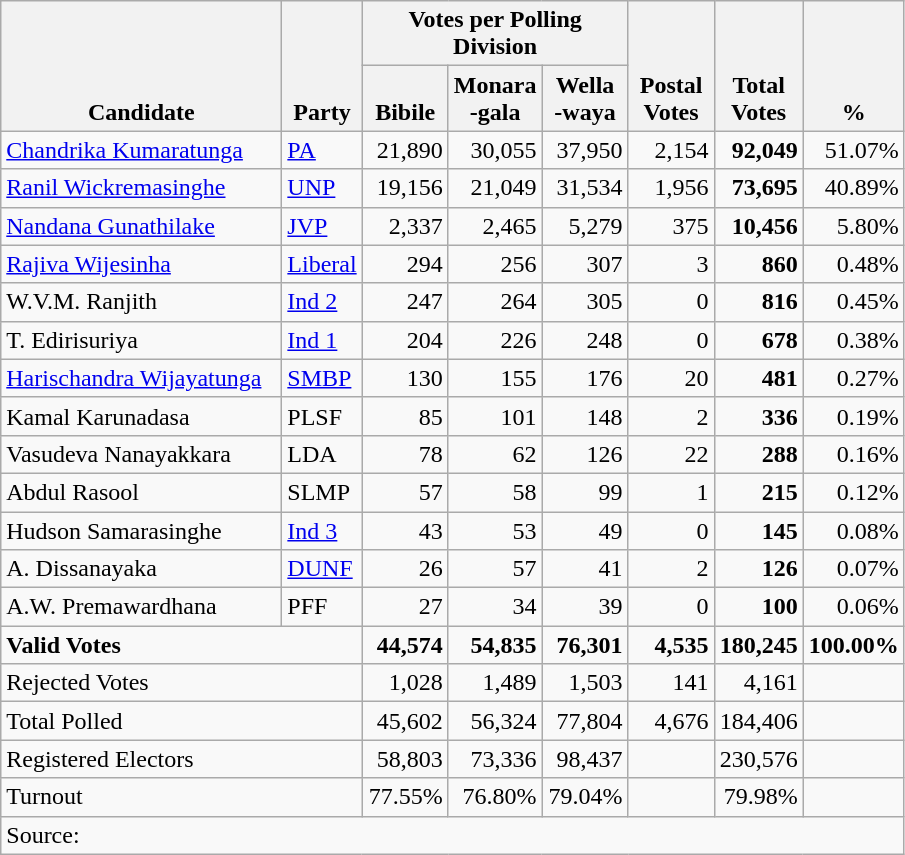<table class="wikitable" border="1" style="text-align:right;">
<tr>
<th align=left valign=bottom rowspan=2 width="180">Candidate</th>
<th align=left valign=bottom rowspan=2 width="40">Party</th>
<th colspan=3>Votes per Polling Division</th>
<th align=center valign=bottom rowspan=2 width="50">Postal<br>Votes</th>
<th align=center valign=bottom rowspan=2 width="50">Total Votes</th>
<th align=center valign=bottom rowspan=2 width="50">%</th>
</tr>
<tr>
<th align=center valign=bottom width="50">Bibile</th>
<th align=center valign=bottom width="50">Monara<br>-gala</th>
<th align=center valign=bottom width="50">Wella<br>-waya</th>
</tr>
<tr>
<td align=left><a href='#'>Chandrika Kumaratunga</a></td>
<td align=left><a href='#'>PA</a></td>
<td>21,890</td>
<td>30,055</td>
<td>37,950</td>
<td>2,154</td>
<td><strong>92,049</strong></td>
<td>51.07%</td>
</tr>
<tr>
<td align=left><a href='#'>Ranil Wickremasinghe</a></td>
<td align=left><a href='#'>UNP</a></td>
<td>19,156</td>
<td>21,049</td>
<td>31,534</td>
<td>1,956</td>
<td><strong>73,695</strong></td>
<td>40.89%</td>
</tr>
<tr>
<td align=left><a href='#'>Nandana Gunathilake</a></td>
<td align=left><a href='#'>JVP</a></td>
<td>2,337</td>
<td>2,465</td>
<td>5,279</td>
<td>375</td>
<td><strong>10,456</strong></td>
<td>5.80%</td>
</tr>
<tr>
<td align=left><a href='#'>Rajiva Wijesinha</a></td>
<td align=left><a href='#'>Liberal</a></td>
<td>294</td>
<td>256</td>
<td>307</td>
<td>3</td>
<td><strong>860</strong></td>
<td>0.48%</td>
</tr>
<tr>
<td align=left>W.V.M. Ranjith</td>
<td align=left><a href='#'>Ind 2</a></td>
<td>247</td>
<td>264</td>
<td>305</td>
<td>0</td>
<td><strong>816</strong></td>
<td>0.45%</td>
</tr>
<tr>
<td align=left>T. Edirisuriya</td>
<td align=left><a href='#'>Ind 1</a></td>
<td>204</td>
<td>226</td>
<td>248</td>
<td>0</td>
<td><strong>678</strong></td>
<td>0.38%</td>
</tr>
<tr>
<td align=left><a href='#'>Harischandra Wijayatunga</a></td>
<td align=left><a href='#'>SMBP</a></td>
<td>130</td>
<td>155</td>
<td>176</td>
<td>20</td>
<td><strong>481</strong></td>
<td>0.27%</td>
</tr>
<tr>
<td align=left>Kamal Karunadasa</td>
<td align=left>PLSF</td>
<td>85</td>
<td>101</td>
<td>148</td>
<td>2</td>
<td><strong>336</strong></td>
<td>0.19%</td>
</tr>
<tr>
<td align=left>Vasudeva Nanayakkara</td>
<td align=left>LDA</td>
<td>78</td>
<td>62</td>
<td>126</td>
<td>22</td>
<td><strong>288</strong></td>
<td>0.16%</td>
</tr>
<tr>
<td align=left>Abdul Rasool</td>
<td align=left>SLMP</td>
<td>57</td>
<td>58</td>
<td>99</td>
<td>1</td>
<td><strong>215</strong></td>
<td>0.12%</td>
</tr>
<tr>
<td align=left>Hudson Samarasinghe</td>
<td align=left><a href='#'>Ind 3</a></td>
<td>43</td>
<td>53</td>
<td>49</td>
<td>0</td>
<td><strong>145</strong></td>
<td>0.08%</td>
</tr>
<tr>
<td align=left>A. Dissanayaka</td>
<td align=left><a href='#'>DUNF</a></td>
<td>26</td>
<td>57</td>
<td>41</td>
<td>2</td>
<td><strong>126</strong></td>
<td>0.07%</td>
</tr>
<tr>
<td align=left>A.W. Premawardhana</td>
<td align=left>PFF</td>
<td>27</td>
<td>34</td>
<td>39</td>
<td>0</td>
<td><strong>100</strong></td>
<td>0.06%</td>
</tr>
<tr>
<td align=left colspan=2><strong>Valid Votes</strong></td>
<td><strong>44,574</strong></td>
<td><strong>54,835</strong></td>
<td><strong>76,301</strong></td>
<td><strong>4,535</strong></td>
<td><strong>180,245</strong></td>
<td><strong>100.00%</strong></td>
</tr>
<tr>
<td align=left colspan=2>Rejected Votes</td>
<td>1,028</td>
<td>1,489</td>
<td>1,503</td>
<td>141</td>
<td>4,161</td>
<td></td>
</tr>
<tr>
<td align=left colspan=2>Total Polled</td>
<td>45,602</td>
<td>56,324</td>
<td>77,804</td>
<td>4,676</td>
<td>184,406</td>
<td></td>
</tr>
<tr>
<td align=left colspan=2>Registered Electors</td>
<td>58,803</td>
<td>73,336</td>
<td>98,437</td>
<td></td>
<td>230,576</td>
<td></td>
</tr>
<tr>
<td align=left colspan=2>Turnout</td>
<td>77.55%</td>
<td>76.80%</td>
<td>79.04%</td>
<td></td>
<td>79.98%</td>
<td></td>
</tr>
<tr>
<td align=left colspan=8>Source:</td>
</tr>
</table>
